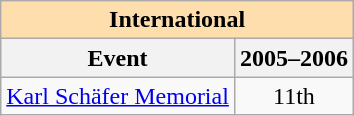<table class="wikitable" style="text-align:center">
<tr>
<th style="background-color: #ffdead; " colspan=2 align=center>International</th>
</tr>
<tr>
<th>Event</th>
<th>2005–2006</th>
</tr>
<tr>
<td align=left><a href='#'>Karl Schäfer Memorial</a></td>
<td>11th</td>
</tr>
</table>
